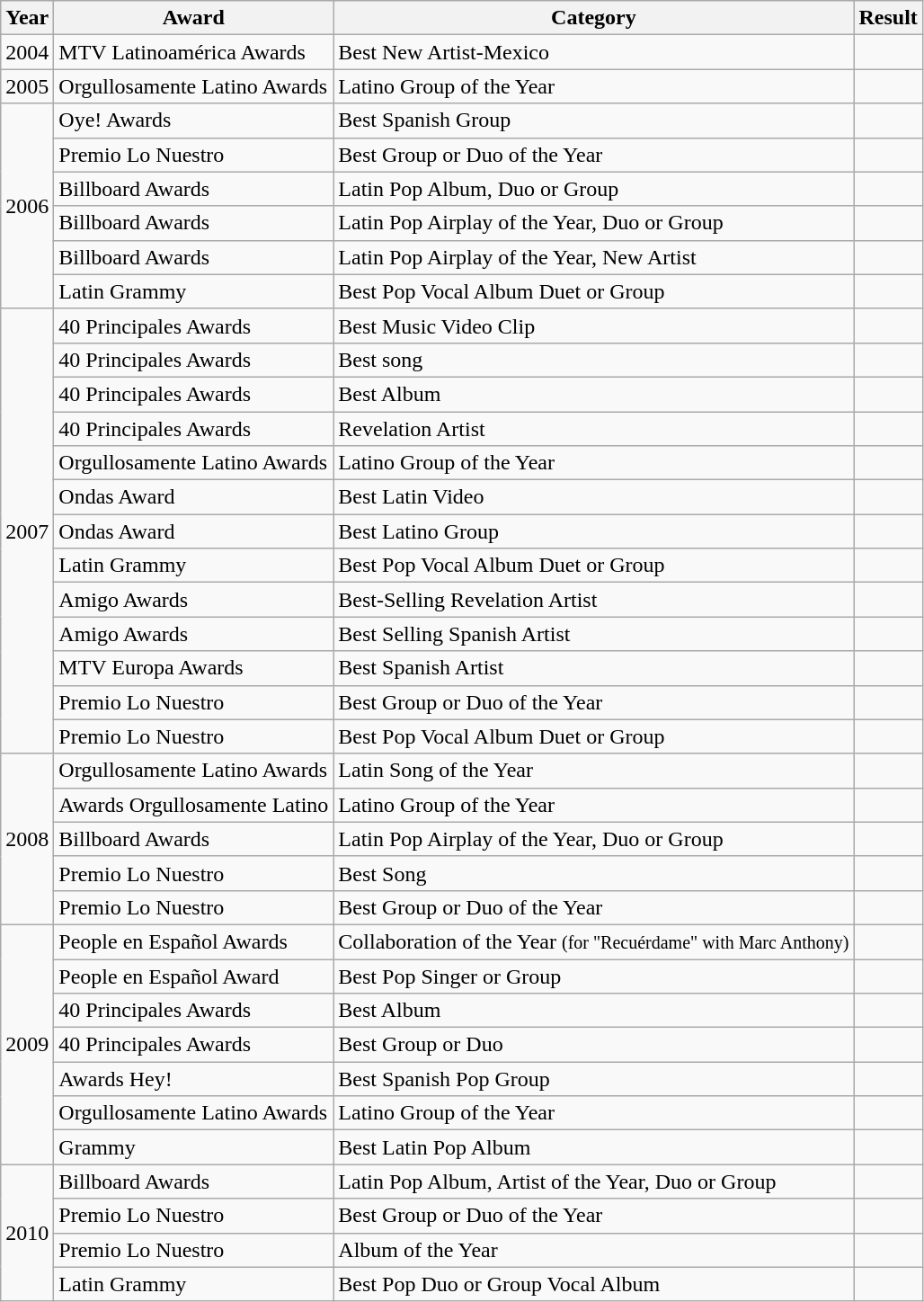<table class="wikitable">
<tr>
<th>Year</th>
<th>Award</th>
<th>Category</th>
<th>Result</th>
</tr>
<tr>
<td>2004</td>
<td>MTV Latinoamérica Awards</td>
<td>Best New Artist-Mexico</td>
<td></td>
</tr>
<tr>
<td>2005</td>
<td>Orgullosamente Latino Awards</td>
<td>Latino Group of the Year</td>
<td></td>
</tr>
<tr>
<td rowspan="6">2006</td>
<td>Oye! Awards</td>
<td>Best Spanish Group</td>
<td></td>
</tr>
<tr>
<td>Premio Lo Nuestro</td>
<td>Best Group or Duo of the Year</td>
<td></td>
</tr>
<tr>
<td>Billboard Awards</td>
<td>Latin Pop Album, Duo or Group</td>
<td></td>
</tr>
<tr>
<td>Billboard Awards</td>
<td>Latin Pop Airplay of the Year, Duo or Group</td>
<td></td>
</tr>
<tr>
<td>Billboard Awards</td>
<td>Latin Pop Airplay of the Year, New Artist</td>
<td></td>
</tr>
<tr>
<td>Latin Grammy</td>
<td>Best Pop Vocal Album Duet or Group</td>
<td></td>
</tr>
<tr>
<td rowspan="13">2007</td>
<td>40 Principales Awards</td>
<td>Best Music Video Clip</td>
<td></td>
</tr>
<tr>
<td>40 Principales Awards</td>
<td>Best song</td>
<td></td>
</tr>
<tr>
<td>40 Principales Awards</td>
<td>Best Album</td>
<td></td>
</tr>
<tr>
<td>40 Principales Awards</td>
<td>Revelation Artist</td>
<td></td>
</tr>
<tr>
<td>Orgullosamente Latino Awards</td>
<td>Latino Group of the Year</td>
<td></td>
</tr>
<tr>
<td>Ondas Award</td>
<td>Best Latin Video</td>
<td></td>
</tr>
<tr>
<td>Ondas Award</td>
<td>Best Latino Group</td>
<td></td>
</tr>
<tr>
<td>Latin Grammy</td>
<td>Best Pop Vocal Album Duet or Group</td>
<td></td>
</tr>
<tr>
<td>Amigo Awards</td>
<td>Best-Selling Revelation Artist</td>
<td></td>
</tr>
<tr>
<td>Amigo Awards</td>
<td>Best Selling Spanish Artist</td>
<td></td>
</tr>
<tr>
<td>MTV Europa Awards</td>
<td>Best Spanish Artist</td>
<td></td>
</tr>
<tr>
<td>Premio Lo Nuestro</td>
<td>Best Group or Duo of the Year</td>
<td></td>
</tr>
<tr>
<td>Premio Lo Nuestro</td>
<td>Best Pop Vocal Album Duet or Group</td>
<td></td>
</tr>
<tr>
<td rowspan="5">2008</td>
<td>Orgullosamente Latino Awards</td>
<td>Latin Song of the Year</td>
<td></td>
</tr>
<tr>
<td>Awards Orgullosamente Latino</td>
<td>Latino Group of the Year</td>
<td></td>
</tr>
<tr>
<td>Billboard Awards</td>
<td>Latin Pop Airplay of the Year, Duo or Group</td>
<td></td>
</tr>
<tr>
<td>Premio Lo Nuestro</td>
<td>Best Song</td>
<td></td>
</tr>
<tr>
<td>Premio Lo Nuestro</td>
<td>Best Group or Duo of the Year</td>
<td></td>
</tr>
<tr>
<td rowspan="7">2009</td>
<td>People en Español Awards</td>
<td>Collaboration of the Year <small>(for "Recuérdame" with Marc Anthony)</small></td>
<td></td>
</tr>
<tr>
<td>People en Español Award</td>
<td>Best Pop Singer or Group</td>
<td></td>
</tr>
<tr>
<td>40 Principales Awards</td>
<td>Best Album</td>
<td></td>
</tr>
<tr>
<td>40 Principales Awards</td>
<td>Best Group or Duo</td>
<td></td>
</tr>
<tr>
<td>Awards Hey!</td>
<td>Best Spanish Pop Group</td>
<td></td>
</tr>
<tr>
<td>Orgullosamente Latino Awards</td>
<td>Latino Group of the Year</td>
<td></td>
</tr>
<tr>
<td>Grammy</td>
<td>Best Latin Pop Album</td>
<td></td>
</tr>
<tr>
<td rowspan="4">2010</td>
<td>Billboard Awards</td>
<td>Latin Pop Album, Artist of the Year, Duo or Group</td>
<td></td>
</tr>
<tr>
<td>Premio Lo Nuestro</td>
<td>Best Group or Duo of the Year</td>
<td></td>
</tr>
<tr>
<td>Premio Lo Nuestro</td>
<td>Album of the Year</td>
<td></td>
</tr>
<tr>
<td>Latin Grammy</td>
<td>Best Pop Duo or Group Vocal Album</td>
<td></td>
</tr>
</table>
